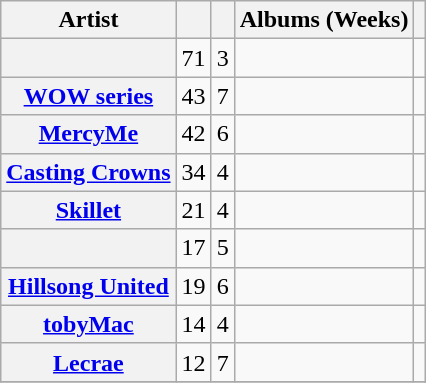<table class="wikitable sortable plainrowheaders" border="1" style="text-align: center;">
<tr>
<th scope=col>Artist</th>
<th scope=col></th>
<th scope=col></th>
<th scope=col>Albums (Weeks)</th>
<th scope=col class="unsortable"></th>
</tr>
<tr>
<th scope="row"></th>
<td>71</td>
<td>3</td>
<td></td>
<td style="text-align: center;"></td>
</tr>
<tr>
<th scope="row"><a href='#'>WOW series</a></th>
<td>43</td>
<td>7</td>
<td></td>
<td style="text-align: center;"></td>
</tr>
<tr>
<th scope="row"><a href='#'>MercyMe</a></th>
<td>42</td>
<td>6</td>
<td></td>
<td style="text-align: center;"></td>
</tr>
<tr>
<th scope="row"><a href='#'>Casting Crowns</a></th>
<td>34</td>
<td>4</td>
<td></td>
<td style="text-align: center;"></td>
</tr>
<tr>
<th scope="row"><a href='#'>Skillet</a></th>
<td>21</td>
<td>4</td>
<td></td>
<td style="text-align: center;"></td>
</tr>
<tr>
<th scope="row"></th>
<td>17</td>
<td>5</td>
<td></td>
<td style="text-align: center;"></td>
</tr>
<tr>
<th scope="row"><a href='#'>Hillsong United</a></th>
<td>19</td>
<td>6</td>
<td></td>
<td style="text-align: center;"></td>
</tr>
<tr>
<th scope="row"><a href='#'>tobyMac</a></th>
<td>14</td>
<td>4</td>
<td></td>
<td style="text-align: center;"></td>
</tr>
<tr>
<th scope="row"><a href='#'>Lecrae</a></th>
<td>12</td>
<td>7</td>
<td></td>
<td style="text-align: center;"></td>
</tr>
<tr>
</tr>
</table>
